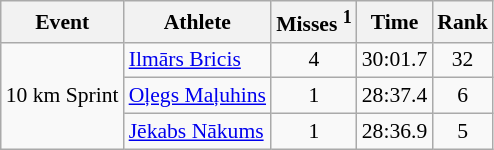<table class="wikitable" style="font-size:90%">
<tr>
<th>Event</th>
<th>Athlete</th>
<th>Misses <sup>1</sup></th>
<th>Time</th>
<th>Rank</th>
</tr>
<tr>
<td rowspan="3">10 km Sprint</td>
<td><a href='#'>Ilmārs Bricis</a></td>
<td align="center">4</td>
<td align="center">30:01.7</td>
<td align="center">32</td>
</tr>
<tr>
<td><a href='#'>Oļegs Maļuhins</a></td>
<td align="center">1</td>
<td align="center">28:37.4</td>
<td align="center">6</td>
</tr>
<tr>
<td><a href='#'>Jēkabs Nākums</a></td>
<td align="center">1</td>
<td align="center">28:36.9</td>
<td align="center">5</td>
</tr>
</table>
